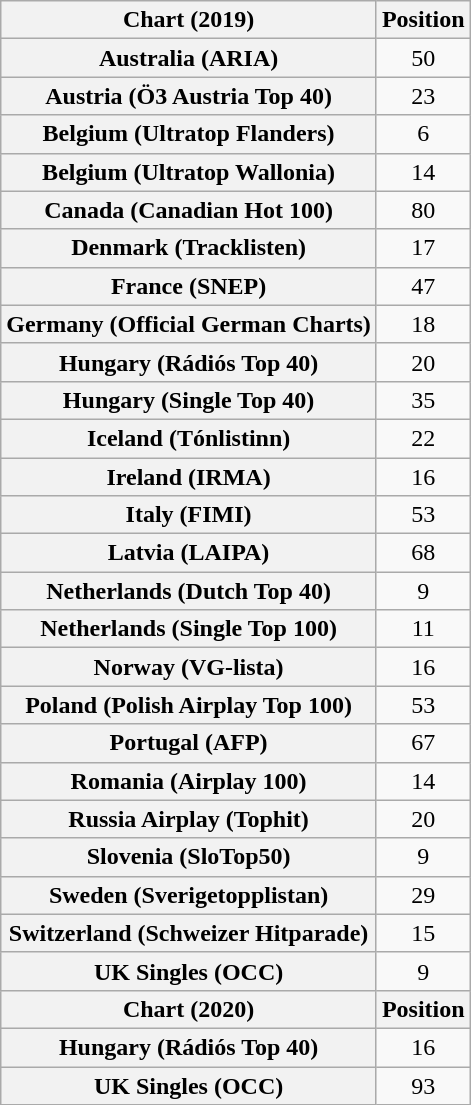<table class="wikitable sortable plainrowheaders" style="text-align:center">
<tr>
<th scope="col">Chart (2019)</th>
<th scope="col">Position</th>
</tr>
<tr>
<th scope="row">Australia (ARIA)</th>
<td>50</td>
</tr>
<tr>
<th scope="row">Austria (Ö3 Austria Top 40)</th>
<td>23</td>
</tr>
<tr>
<th scope="row">Belgium (Ultratop Flanders)</th>
<td>6</td>
</tr>
<tr>
<th scope="row">Belgium (Ultratop Wallonia)</th>
<td>14</td>
</tr>
<tr>
<th scope="row">Canada (Canadian Hot 100)</th>
<td>80</td>
</tr>
<tr>
<th scope="row">Denmark (Tracklisten)</th>
<td>17</td>
</tr>
<tr>
<th scope="row">France (SNEP)</th>
<td>47</td>
</tr>
<tr>
<th scope="row">Germany (Official German Charts)</th>
<td>18</td>
</tr>
<tr>
<th scope="row">Hungary (Rádiós Top 40)</th>
<td>20</td>
</tr>
<tr>
<th scope="row">Hungary (Single Top 40)</th>
<td>35</td>
</tr>
<tr>
<th scope="row">Iceland (Tónlistinn)</th>
<td>22</td>
</tr>
<tr>
<th scope="row">Ireland (IRMA)</th>
<td>16</td>
</tr>
<tr>
<th scope="row">Italy (FIMI)</th>
<td>53</td>
</tr>
<tr>
<th scope="row">Latvia (LAIPA)</th>
<td>68</td>
</tr>
<tr>
<th scope="row">Netherlands (Dutch Top 40)</th>
<td>9</td>
</tr>
<tr>
<th scope="row">Netherlands (Single Top 100)</th>
<td>11</td>
</tr>
<tr>
<th scope="row">Norway (VG-lista)</th>
<td>16</td>
</tr>
<tr>
<th scope="row">Poland (Polish Airplay Top 100)</th>
<td>53</td>
</tr>
<tr>
<th scope="row">Portugal (AFP)</th>
<td>67</td>
</tr>
<tr>
<th scope="row">Romania (Airplay 100)</th>
<td>14</td>
</tr>
<tr>
<th scope="row">Russia Airplay (Tophit)</th>
<td>20</td>
</tr>
<tr>
<th scope="row">Slovenia (SloTop50)</th>
<td>9</td>
</tr>
<tr>
<th scope="row">Sweden (Sverigetopplistan)</th>
<td>29</td>
</tr>
<tr>
<th scope="row">Switzerland (Schweizer Hitparade)</th>
<td>15</td>
</tr>
<tr>
<th scope="row">UK Singles (OCC)</th>
<td>9</td>
</tr>
<tr>
<th scope="col">Chart (2020)</th>
<th scope="col">Position</th>
</tr>
<tr>
<th scope="row">Hungary (Rádiós Top 40)</th>
<td>16</td>
</tr>
<tr>
<th scope="row">UK Singles (OCC)</th>
<td>93</td>
</tr>
</table>
